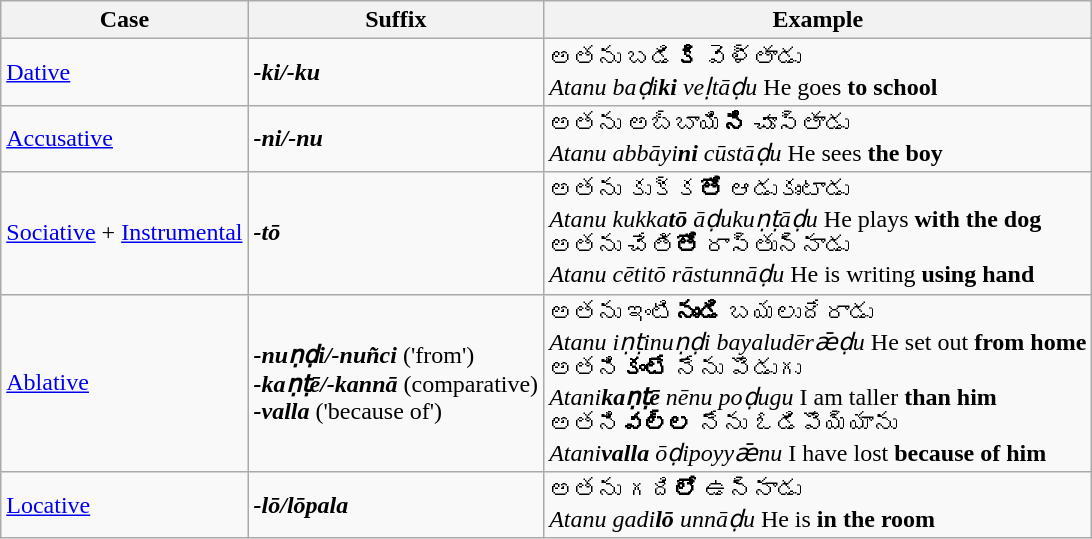<table class="wikitable">
<tr>
<th>Case</th>
<th>Suffix</th>
<th>Example</th>
</tr>
<tr>
<td><a href='#'>Dative</a></td>
<td><strong><em>-ki/-ku</em></strong></td>
<td>అతను బడి<strong>కి</strong> వెళ్తాడు<br><em>Atanu baḍi<strong>ki</strong> veḷtāḍu</em>
He goes <strong>to school</strong></td>
</tr>
<tr>
<td><a href='#'>Accusative</a></td>
<td><strong><em>-ni/-nu</em></strong></td>
<td>అతను అబ్బాయి<strong>ని</strong> చూస్తాడు<br><em>Atanu abbāyi<strong>ni</strong> cūstāḍu</em>
He sees <strong>the boy</strong></td>
</tr>
<tr>
<td><a href='#'>Sociative</a> + <a href='#'>Instrumental</a></td>
<td><strong><em>-tō</em></strong></td>
<td>అతను కుక్క<strong>తో</strong> ఆడుకుంటాడు<br><em>Atanu kukka<strong>tō</strong> āḍukuṇṭāḍu</em>
He plays <strong>with the dog</strong><br>అతను చేతి<strong>తో</strong> రాస్తున్నాడు<br><em>Atanu cētitō rāstunnāḍu</em>
He is writing <strong>using hand</strong></td>
</tr>
<tr>
<td><a href='#'>Ablative</a></td>
<td><strong><em>-nuṇḍi/-nuñci</em></strong> ('from')<br><strong><em>-kaṇṭē/-kannā</em></strong> (comparative)<br><strong><em>-valla</em></strong> ('because of')</td>
<td>అతను ఇంటి<strong>నుండి</strong> బయలుదేరాడు<br><em>Atanu iṇṭinuṇḍi bayaludērǣḍu</em>
He set out <strong>from home</strong><br>అతని<strong>కంటే</strong> నేను పొడుగు<br><em>Atani<strong>kaṇṭē</strong> nēnu poḍugu</em>
I am taller <strong>than him</strong><br>అతని<strong>వల్ల</strong> నేను ఓడిపొయ్యాను<br><em>Atani<strong>valla</strong> ōḍipoyyǣnu</em>
I have lost <strong>because of him</strong></td>
</tr>
<tr>
<td><a href='#'>Locative</a></td>
<td><strong><em>-lō<strong>/</strong>lōpala</em></strong></td>
<td>అతను గది<strong>లో</strong> ఉన్నాడు<br><em>Atanu gadi<strong>lō</strong> unnāḍu</em>
He is <strong>in the room</strong></td>
</tr>
</table>
